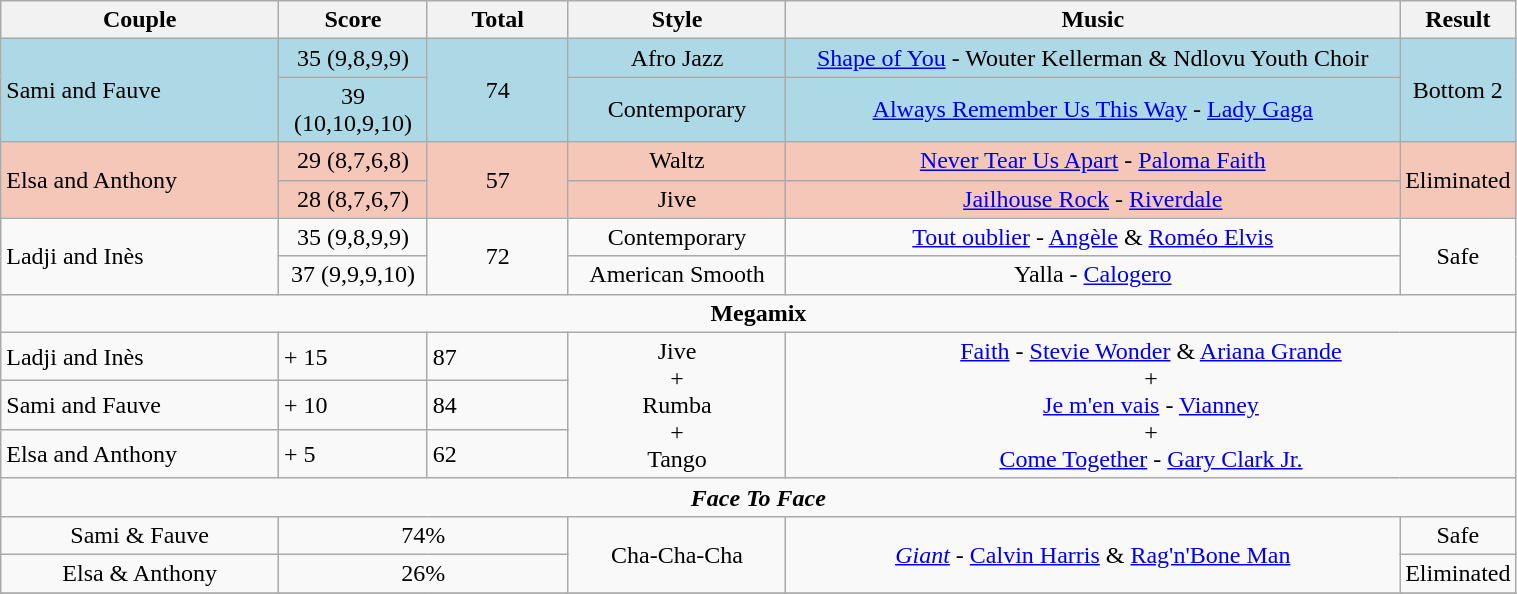<table class="wikitable" style="width:80%; text-align:center;">
<tr>
<th style="width:20%;">Couple</th>
<th style="width:10%;">Score</th>
<th style="width:10%;">Total</th>
<th style="width:15%;">Style</th>
<th style="width:60%;">Music</th>
<th style="width:60%;">Result</th>
</tr>
<tr style="background:lightblue;">
<td rowspan="2" style="text-align:left;">Sami and Fauve</td>
<td>35 (9,8,9,9)</td>
<td rowspan="2">74</td>
<td>Afro Jazz</td>
<td><a href='#'>Shape of You</a> - Wouter Kellerman & Ndlovu Youth Choir</td>
<td rowspan="2">Bottom 2</td>
</tr>
<tr style="background:lightblue;">
<td>39 (10,10,9,10)</td>
<td>Contemporary<br></td>
<td><a href='#'>Always Remember Us This Way</a> - <a href='#'>Lady Gaga</a></td>
</tr>
<tr style="background:#f4c7b8;">
<td style="text-align:left;" rowspan="2">Elsa and Anthony</td>
<td>29 (8,7,6,8)</td>
<td rowspan="2">57</td>
<td>Waltz</td>
<td><a href='#'>Never Tear Us Apart</a> - <a href='#'>Paloma Faith</a></td>
<td rowspan="2">Eliminated</td>
</tr>
<tr style="background:#f4c7b8;">
<td>28 (8,7,6,7)</td>
<td>Jive<br></td>
<td><a href='#'>Jailhouse Rock</a> - <a href='#'>Riverdale</a></td>
</tr>
<tr>
<td rowspan="2" style="text-align:left;">Ladji and Inès</td>
<td>35 (9,8,9,9)</td>
<td rowspan="2">72</td>
<td>Contemporary</td>
<td><a href='#'>Tout oublier</a> - <a href='#'>Angèle</a> & <a href='#'>Roméo Elvis</a></td>
<td rowspan=2>Safe</td>
</tr>
<tr>
<td>37 (9,9,9,10)</td>
<td>American Smooth<br></td>
<td>Yalla - <a href='#'>Calogero</a></td>
</tr>
<tr>
<td colspan=6><strong>Megamix</strong></td>
</tr>
<tr style="text-align:left;">
<td>Ladji and Inès</td>
<td>+ 15</td>
<td>87</td>
<td rowspan=3 style="text-align:center;">Jive<br>+<br>Rumba<br>+<br>Tango</td>
<td rowspan=3 colspan="2" style="text-align:center;"><a href='#'>Faith</a> - <a href='#'>Stevie Wonder</a> & <a href='#'>Ariana Grande</a><br>+<br><a href='#'>Je m'en vais</a> - <a href='#'>Vianney</a><br>+<br><a href='#'>Come Together</a> - <a href='#'>Gary Clark Jr.</a></td>
</tr>
<tr style="text-align:left;">
<td>Sami and Fauve</td>
<td>+ 10</td>
<td>84</td>
</tr>
<tr style="text-align:left;">
<td>Elsa and Anthony</td>
<td>+ 5</td>
<td>62</td>
</tr>
<tr>
<td colspan=6 style="text-align:center;"><strong><em>Face To Face</em></strong></td>
</tr>
<tr>
<td>Sami & Fauve</td>
<td style="text-align:center;" colspan="2">74%</td>
<td rowspan="2" style="text-align:center;">Cha-Cha-Cha</td>
<td rowspan="2"><em><a href='#'>Giant</a></em> - <a href='#'>Calvin Harris</a> & <a href='#'>Rag'n'Bone Man</a></td>
<td style="text-align:center;">Safe</td>
</tr>
<tr>
<td>Elsa & Anthony</td>
<td style="text-align:center;" colspan="2">26%</td>
<td style="text-align:center;">Eliminated</td>
</tr>
<tr>
</tr>
</table>
